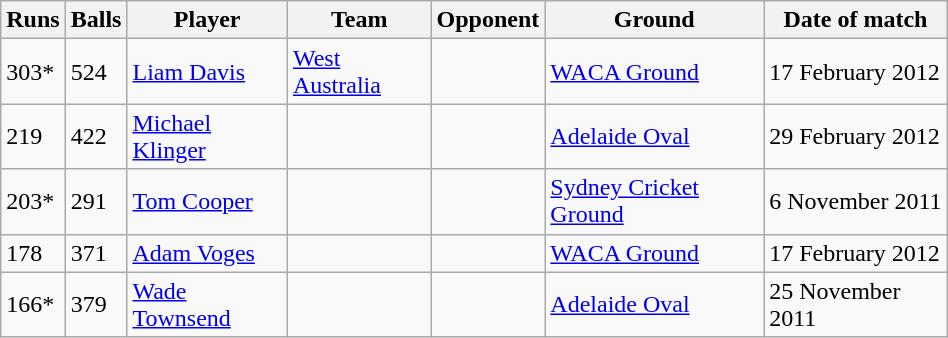<table class="wikitable" style="width:50%;">
<tr>
<th>Runs</th>
<th>Balls</th>
<th>Player</th>
<th>Team</th>
<th>Opponent</th>
<th>Ground</th>
<th>Date of match</th>
</tr>
<tr>
<td>303*</td>
<td>524</td>
<td><a href='#'>Liam Davis</a></td>
<td><a href='#'>West Australia</a></td>
<td></td>
<td><a href='#'>WACA Ground</a></td>
<td>17 February 2012</td>
</tr>
<tr>
<td>219</td>
<td>422</td>
<td><a href='#'>Michael Klinger</a></td>
<td></td>
<td></td>
<td><a href='#'>Adelaide Oval</a></td>
<td>29 February 2012</td>
</tr>
<tr>
<td>203*</td>
<td>291</td>
<td><a href='#'>Tom Cooper</a></td>
<td></td>
<td></td>
<td><a href='#'>Sydney Cricket Ground</a></td>
<td>6 November 2011</td>
</tr>
<tr>
<td>178</td>
<td>371</td>
<td><a href='#'>Adam Voges</a></td>
<td></td>
<td></td>
<td><a href='#'>WACA Ground</a></td>
<td>17 February 2012</td>
</tr>
<tr>
<td>166*</td>
<td>379</td>
<td><a href='#'>Wade Townsend</a></td>
<td></td>
<td></td>
<td><a href='#'>Adelaide Oval</a></td>
<td>25 November 2011</td>
</tr>
</table>
